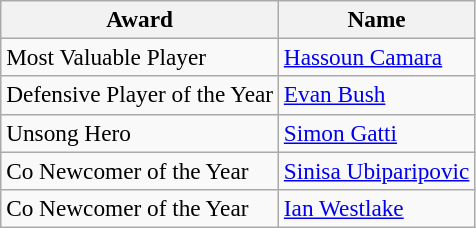<table class="wikitable" style="font-size:97%; text-align:left;">
<tr>
<th>Award</th>
<th>Name</th>
</tr>
<tr>
<td>Most Valuable Player</td>
<td style="text-align:left;"> <a href='#'>Hassoun Camara</a></td>
</tr>
<tr>
<td>Defensive Player of the Year</td>
<td style="text-align:left;"> <a href='#'>Evan Bush</a></td>
</tr>
<tr>
<td>Unsong Hero</td>
<td style="text-align:left;"> <a href='#'>Simon Gatti</a></td>
</tr>
<tr>
<td>Co Newcomer of the Year</td>
<td style="text-align:left;"> <a href='#'>Sinisa Ubiparipovic</a></td>
</tr>
<tr>
<td>Co Newcomer of the Year</td>
<td style="text-align:left;"> <a href='#'>Ian Westlake</a></td>
</tr>
</table>
